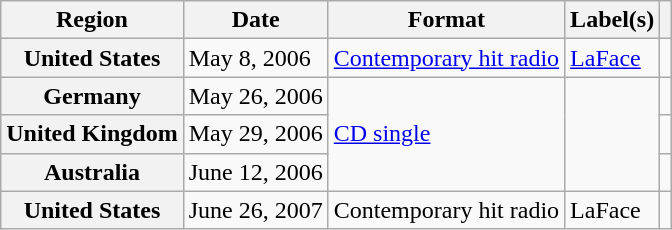<table class="wikitable plainrowheaders">
<tr>
<th scope="col">Region</th>
<th scope="col">Date</th>
<th scope="col">Format</th>
<th scope="col">Label(s)</th>
<th scope="col"></th>
</tr>
<tr>
<th scope="row">United States</th>
<td>May 8, 2006</td>
<td><a href='#'>Contemporary hit radio</a></td>
<td><a href='#'>LaFace</a></td>
<td align="center"></td>
</tr>
<tr>
<th scope="row">Germany</th>
<td>May 26, 2006</td>
<td rowspan="3"><a href='#'>CD single</a></td>
<td rowspan="3"></td>
<td align="center"></td>
</tr>
<tr>
<th scope="row">United Kingdom</th>
<td>May 29, 2006</td>
<td align="center"></td>
</tr>
<tr>
<th scope="row">Australia</th>
<td>June 12, 2006</td>
<td align="center"></td>
</tr>
<tr>
<th scope="row">United States</th>
<td>June 26, 2007</td>
<td>Contemporary hit radio</td>
<td>LaFace</td>
<td align="center"></td>
</tr>
</table>
